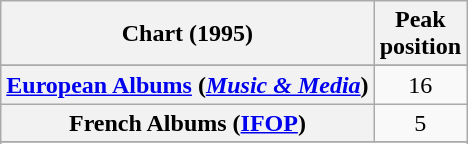<table class="wikitable sortable plainrowheaders" style="text-align:center">
<tr>
<th scope="col">Chart (1995)</th>
<th scope="col">Peak<br>position</th>
</tr>
<tr>
</tr>
<tr>
</tr>
<tr>
</tr>
<tr>
<th scope="row"><a href='#'>European Albums</a> (<em><a href='#'>Music & Media</a></em>)</th>
<td>16</td>
</tr>
<tr>
<th scope="row">French Albums (<a href='#'>IFOP</a>)</th>
<td>5</td>
</tr>
<tr>
</tr>
<tr>
</tr>
<tr>
</tr>
<tr>
</tr>
</table>
